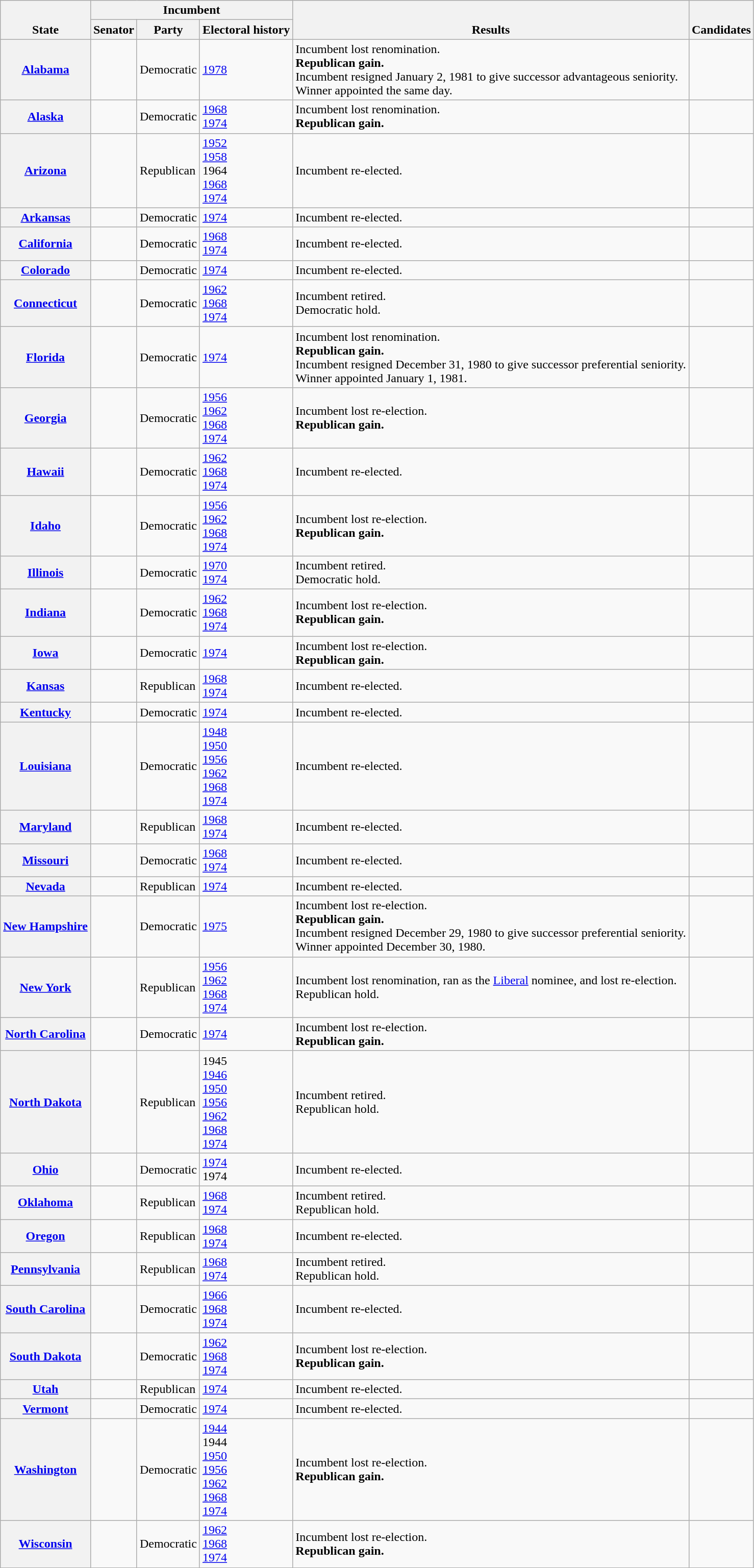<table class="wikitable sortable">
<tr valign=bottom>
<th rowspan=2>State</th>
<th colspan=3>Incumbent</th>
<th rowspan=2>Results</th>
<th rowspan=2>Candidates</th>
</tr>
<tr>
<th>Senator</th>
<th>Party</th>
<th>Electoral history</th>
</tr>
<tr>
<th><a href='#'>Alabama</a></th>
<td></td>
<td>Democratic</td>
<td><a href='#'>1978 </a></td>
<td>Incumbent lost renomination.<br><strong>Republican gain.</strong><br>Incumbent resigned January 2, 1981 to give successor advantageous seniority.<br>Winner appointed the same day.</td>
<td nowrap></td>
</tr>
<tr>
<th><a href='#'>Alaska</a></th>
<td></td>
<td>Democratic</td>
<td><a href='#'>1968</a><br><a href='#'>1974</a></td>
<td>Incumbent lost renomination.<br><strong>Republican gain.</strong></td>
<td nowrap></td>
</tr>
<tr>
<th><a href='#'>Arizona</a></th>
<td></td>
<td>Republican</td>
<td><a href='#'>1952</a><br><a href='#'>1958</a><br>1964 <br><a href='#'>1968</a><br><a href='#'>1974</a></td>
<td>Incumbent re-elected.</td>
<td nowrap></td>
</tr>
<tr>
<th><a href='#'>Arkansas</a></th>
<td></td>
<td>Democratic</td>
<td><a href='#'>1974</a></td>
<td>Incumbent re-elected.</td>
<td nowrap></td>
</tr>
<tr>
<th><a href='#'>California</a></th>
<td></td>
<td>Democratic</td>
<td><a href='#'>1968</a><br><a href='#'>1974</a></td>
<td>Incumbent re-elected.</td>
<td nowrap></td>
</tr>
<tr>
<th><a href='#'>Colorado</a></th>
<td></td>
<td>Democratic</td>
<td><a href='#'>1974</a></td>
<td>Incumbent re-elected.</td>
<td nowrap></td>
</tr>
<tr>
<th><a href='#'>Connecticut</a></th>
<td></td>
<td>Democratic</td>
<td><a href='#'>1962</a><br><a href='#'>1968</a><br><a href='#'>1974</a></td>
<td>Incumbent retired.<br>Democratic hold.</td>
<td nowrap></td>
</tr>
<tr>
<th><a href='#'>Florida</a></th>
<td></td>
<td>Democratic</td>
<td><a href='#'>1974</a></td>
<td>Incumbent lost renomination.<br><strong>Republican gain.</strong><br>Incumbent resigned December 31, 1980 to give successor preferential seniority.<br>Winner appointed January 1, 1981.</td>
<td nowrap></td>
</tr>
<tr>
<th><a href='#'>Georgia</a></th>
<td></td>
<td>Democratic</td>
<td><a href='#'>1956</a><br><a href='#'>1962</a><br><a href='#'>1968</a><br><a href='#'>1974</a></td>
<td>Incumbent lost re-election.<br><strong>Republican gain.</strong></td>
<td nowrap></td>
</tr>
<tr>
<th><a href='#'>Hawaii</a></th>
<td></td>
<td>Democratic</td>
<td><a href='#'>1962</a><br><a href='#'>1968</a><br><a href='#'>1974</a></td>
<td>Incumbent re-elected.</td>
<td nowrap></td>
</tr>
<tr>
<th><a href='#'>Idaho</a></th>
<td></td>
<td>Democratic</td>
<td><a href='#'>1956</a><br><a href='#'>1962</a><br><a href='#'>1968</a><br><a href='#'>1974</a></td>
<td>Incumbent lost re-election.<br><strong>Republican gain.</strong></td>
<td nowrap></td>
</tr>
<tr>
<th><a href='#'>Illinois</a></th>
<td></td>
<td>Democratic</td>
<td><a href='#'>1970 </a><br><a href='#'>1974</a></td>
<td>Incumbent retired.<br>Democratic hold.</td>
<td nowrap></td>
</tr>
<tr>
<th><a href='#'>Indiana</a></th>
<td></td>
<td>Democratic</td>
<td><a href='#'>1962</a><br><a href='#'>1968</a><br><a href='#'>1974</a></td>
<td>Incumbent lost re-election.<br><strong>Republican gain.</strong></td>
<td nowrap></td>
</tr>
<tr>
<th><a href='#'>Iowa</a></th>
<td></td>
<td>Democratic</td>
<td><a href='#'>1974</a></td>
<td>Incumbent lost re-election.<br><strong>Republican gain.</strong></td>
<td nowrap></td>
</tr>
<tr>
<th><a href='#'>Kansas</a></th>
<td></td>
<td>Republican</td>
<td><a href='#'>1968</a><br><a href='#'>1974</a></td>
<td>Incumbent re-elected.</td>
<td nowrap></td>
</tr>
<tr>
<th><a href='#'>Kentucky</a></th>
<td></td>
<td>Democratic</td>
<td><a href='#'>1974</a></td>
<td>Incumbent re-elected.</td>
<td nowrap></td>
</tr>
<tr>
<th><a href='#'>Louisiana</a></th>
<td></td>
<td>Democratic</td>
<td><a href='#'>1948 </a><br><a href='#'>1950</a><br><a href='#'>1956</a><br><a href='#'>1962</a><br><a href='#'>1968</a><br><a href='#'>1974</a></td>
<td>Incumbent re-elected.</td>
<td nowrap></td>
</tr>
<tr>
<th><a href='#'>Maryland</a></th>
<td></td>
<td>Republican</td>
<td><a href='#'>1968</a><br><a href='#'>1974</a></td>
<td>Incumbent re-elected.</td>
<td nowrap></td>
</tr>
<tr>
<th><a href='#'>Missouri</a></th>
<td></td>
<td>Democratic</td>
<td><a href='#'>1968</a><br><a href='#'>1974</a></td>
<td>Incumbent re-elected.</td>
<td nowrap></td>
</tr>
<tr>
<th><a href='#'>Nevada</a></th>
<td></td>
<td>Republican</td>
<td><a href='#'>1974</a></td>
<td>Incumbent re-elected.</td>
<td nowrap></td>
</tr>
<tr>
<th><a href='#'>New Hampshire</a></th>
<td></td>
<td>Democratic</td>
<td><a href='#'>1975 </a></td>
<td>Incumbent lost re-election.<br><strong>Republican gain.</strong><br>Incumbent resigned December 29, 1980 to give successor preferential seniority.<br>Winner appointed December 30, 1980.</td>
<td nowrap></td>
</tr>
<tr>
<th><a href='#'>New York</a></th>
<td></td>
<td>Republican</td>
<td><a href='#'>1956</a><br><a href='#'>1962</a><br><a href='#'>1968</a><br><a href='#'>1974</a></td>
<td>Incumbent lost renomination, ran as the <a href='#'>Liberal</a> nominee, and lost re-election.<br>Republican hold.</td>
<td nowrap></td>
</tr>
<tr>
<th><a href='#'>North Carolina</a></th>
<td></td>
<td>Democratic</td>
<td><a href='#'>1974</a></td>
<td>Incumbent lost re-election.<br><strong>Republican gain.</strong></td>
<td nowrap></td>
</tr>
<tr>
<th><a href='#'>North Dakota</a></th>
<td></td>
<td>Republican</td>
<td>1945 <br><a href='#'>1946 </a><br><a href='#'>1950</a><br><a href='#'>1956</a><br><a href='#'>1962</a><br><a href='#'>1968</a><br><a href='#'>1974</a></td>
<td>Incumbent retired.<br>Republican hold.</td>
<td nowrap></td>
</tr>
<tr>
<th><a href='#'>Ohio</a></th>
<td></td>
<td>Democratic</td>
<td><a href='#'>1974</a><br>1974 </td>
<td>Incumbent re-elected.</td>
<td nowrap></td>
</tr>
<tr>
<th><a href='#'>Oklahoma</a></th>
<td></td>
<td>Republican</td>
<td><a href='#'>1968</a><br><a href='#'>1974</a></td>
<td>Incumbent retired.<br>Republican hold.</td>
<td nowrap></td>
</tr>
<tr>
<th><a href='#'>Oregon</a></th>
<td></td>
<td>Republican</td>
<td><a href='#'>1968</a><br><a href='#'>1974</a></td>
<td>Incumbent re-elected.</td>
<td nowrap></td>
</tr>
<tr>
<th><a href='#'>Pennsylvania</a></th>
<td></td>
<td>Republican</td>
<td><a href='#'>1968</a><br><a href='#'>1974</a></td>
<td>Incumbent retired.<br>Republican hold.</td>
<td nowrap></td>
</tr>
<tr>
<th><a href='#'>South Carolina</a></th>
<td></td>
<td>Democratic</td>
<td><a href='#'>1966 </a><br><a href='#'>1968</a><br><a href='#'>1974</a></td>
<td>Incumbent re-elected.</td>
<td nowrap></td>
</tr>
<tr>
<th><a href='#'>South Dakota</a></th>
<td></td>
<td>Democratic</td>
<td><a href='#'>1962</a><br><a href='#'>1968</a><br><a href='#'>1974</a></td>
<td>Incumbent lost re-election.<br><strong>Republican gain.</strong></td>
<td nowrap></td>
</tr>
<tr>
<th><a href='#'>Utah</a></th>
<td></td>
<td>Republican</td>
<td><a href='#'>1974</a></td>
<td>Incumbent re-elected.</td>
<td nowrap></td>
</tr>
<tr>
<th><a href='#'>Vermont</a></th>
<td></td>
<td>Democratic</td>
<td><a href='#'>1974</a></td>
<td>Incumbent re-elected.</td>
<td nowrap></td>
</tr>
<tr>
<th><a href='#'>Washington</a></th>
<td></td>
<td>Democratic</td>
<td><a href='#'>1944</a><br>1944 <br><a href='#'>1950</a><br><a href='#'>1956</a><br><a href='#'>1962</a><br><a href='#'>1968</a><br><a href='#'>1974</a></td>
<td>Incumbent lost re-election.<br><strong>Republican gain.</strong></td>
<td nowrap></td>
</tr>
<tr>
<th><a href='#'>Wisconsin</a></th>
<td></td>
<td>Democratic</td>
<td><a href='#'>1962</a><br><a href='#'>1968</a><br><a href='#'>1974</a></td>
<td>Incumbent lost re-election.<br><strong>Republican gain.</strong></td>
<td nowrap></td>
</tr>
</table>
